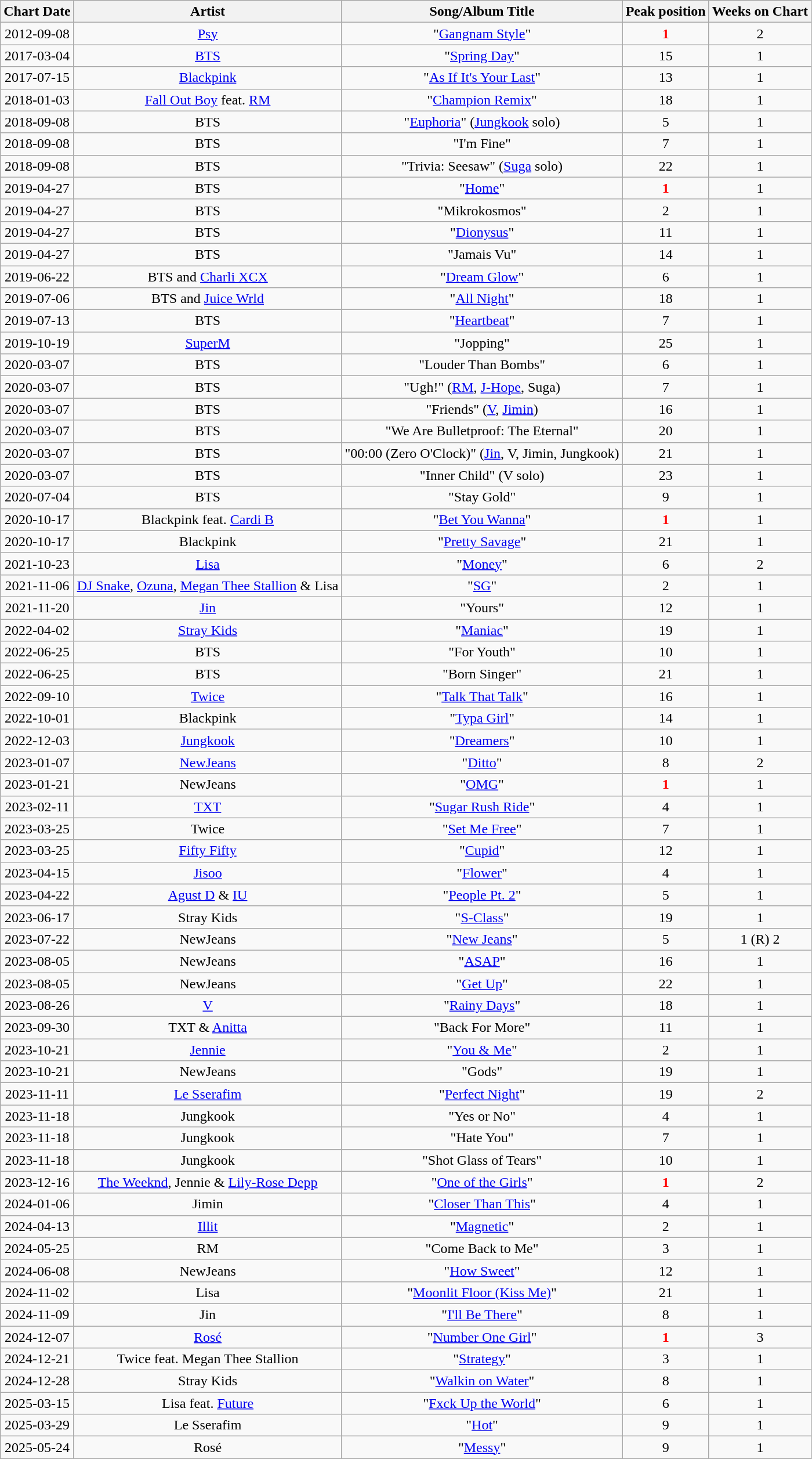<table class="wikitable sortable" style="text-align:center">
<tr>
<th>Chart Date</th>
<th>Artist</th>
<th>Song/Album Title</th>
<th>Peak position</th>
<th>Weeks on Chart</th>
</tr>
<tr>
<td>2012-09-08</td>
<td><a href='#'>Psy</a></td>
<td>"<a href='#'>Gangnam Style</a>"</td>
<td style="color:red"><strong>1</strong></td>
<td>2</td>
</tr>
<tr>
<td>2017-03-04</td>
<td><a href='#'>BTS</a></td>
<td>"<a href='#'>Spring Day</a>"</td>
<td>15</td>
<td>1</td>
</tr>
<tr>
<td>2017-07-15</td>
<td><a href='#'>Blackpink</a></td>
<td>"<a href='#'>As If It's Your Last</a>"</td>
<td>13</td>
<td>1</td>
</tr>
<tr>
<td>2018-01-03</td>
<td><a href='#'>Fall Out Boy</a> feat. <a href='#'>RM</a></td>
<td>"<a href='#'>Champion Remix</a>"</td>
<td>18</td>
<td>1</td>
</tr>
<tr>
<td>2018-09-08</td>
<td>BTS</td>
<td>"<a href='#'>Euphoria</a>" (<a href='#'>Jungkook</a> solo)</td>
<td>5</td>
<td>1</td>
</tr>
<tr>
<td>2018-09-08</td>
<td>BTS</td>
<td>"I'm Fine"</td>
<td>7</td>
<td>1</td>
</tr>
<tr>
<td>2018-09-08</td>
<td>BTS</td>
<td>"Trivia: Seesaw" (<a href='#'>Suga</a> solo)</td>
<td>22</td>
<td>1</td>
</tr>
<tr>
<td>2019-04-27</td>
<td>BTS</td>
<td>"<a href='#'>Home</a>"</td>
<td style="color:red"><strong>1</strong></td>
<td>1</td>
</tr>
<tr>
<td>2019-04-27</td>
<td>BTS</td>
<td>"Mikrokosmos"</td>
<td>2</td>
<td>1</td>
</tr>
<tr>
<td>2019-04-27</td>
<td>BTS</td>
<td>"<a href='#'>Dionysus</a>"</td>
<td>11</td>
<td>1</td>
</tr>
<tr>
<td>2019-04-27</td>
<td>BTS</td>
<td>"Jamais Vu"</td>
<td>14</td>
<td>1</td>
</tr>
<tr>
<td>2019-06-22</td>
<td>BTS and <a href='#'>Charli XCX</a></td>
<td>"<a href='#'>Dream Glow</a>"</td>
<td>6</td>
<td>1</td>
</tr>
<tr>
<td>2019-07-06</td>
<td>BTS and <a href='#'>Juice Wrld</a></td>
<td>"<a href='#'>All Night</a>"</td>
<td>18</td>
<td>1</td>
</tr>
<tr>
<td>2019-07-13</td>
<td>BTS</td>
<td>"<a href='#'>Heartbeat</a>"</td>
<td>7</td>
<td>1</td>
</tr>
<tr>
<td>2019-10-19</td>
<td><a href='#'>SuperM</a></td>
<td>"Jopping"</td>
<td>25</td>
<td>1</td>
</tr>
<tr>
<td>2020-03-07</td>
<td>BTS</td>
<td>"Louder Than Bombs"</td>
<td>6</td>
<td>1</td>
</tr>
<tr>
<td>2020-03-07</td>
<td>BTS</td>
<td>"Ugh!" (<a href='#'>RM</a>, <a href='#'>J-Hope</a>, Suga)</td>
<td>7</td>
<td>1</td>
</tr>
<tr>
<td>2020-03-07</td>
<td>BTS</td>
<td>"Friends" (<a href='#'>V</a>, <a href='#'>Jimin</a>)</td>
<td>16</td>
<td>1</td>
</tr>
<tr>
<td>2020-03-07</td>
<td>BTS</td>
<td>"We Are Bulletproof: The Eternal"</td>
<td>20</td>
<td>1</td>
</tr>
<tr>
<td>2020-03-07</td>
<td>BTS</td>
<td>"00:00 (Zero O'Clock)" (<a href='#'>Jin</a>, V, Jimin, Jungkook)</td>
<td>21</td>
<td>1</td>
</tr>
<tr>
<td>2020-03-07</td>
<td>BTS</td>
<td>"Inner Child" (V solo)</td>
<td>23</td>
<td>1</td>
</tr>
<tr>
<td>2020-07-04</td>
<td>BTS</td>
<td>"Stay Gold"</td>
<td>9</td>
<td>1</td>
</tr>
<tr>
<td>2020-10-17</td>
<td>Blackpink feat. <a href='#'>Cardi B</a></td>
<td>"<a href='#'>Bet You Wanna</a>"</td>
<td style="color:red"><strong>1</strong></td>
<td>1</td>
</tr>
<tr>
<td>2020-10-17</td>
<td>Blackpink</td>
<td>"<a href='#'>Pretty Savage</a>"</td>
<td>21</td>
<td>1</td>
</tr>
<tr>
<td>2021-10-23</td>
<td><a href='#'>Lisa</a></td>
<td>"<a href='#'>Money</a>"</td>
<td>6</td>
<td>2</td>
</tr>
<tr>
<td>2021-11-06</td>
<td><a href='#'>DJ Snake</a>, <a href='#'>Ozuna</a>, <a href='#'>Megan Thee Stallion</a> & Lisa</td>
<td>"<a href='#'>SG</a>"</td>
<td>2</td>
<td>1</td>
</tr>
<tr>
<td>2021-11-20</td>
<td><a href='#'>Jin</a></td>
<td>"Yours"</td>
<td>12</td>
<td>1</td>
</tr>
<tr>
<td>2022-04-02</td>
<td><a href='#'>Stray Kids</a></td>
<td>"<a href='#'>Maniac</a>"</td>
<td>19</td>
<td>1</td>
</tr>
<tr>
<td>2022-06-25</td>
<td>BTS</td>
<td>"For Youth"</td>
<td>10</td>
<td>1</td>
</tr>
<tr>
<td>2022-06-25</td>
<td>BTS</td>
<td>"Born Singer"</td>
<td>21</td>
<td>1</td>
</tr>
<tr>
<td>2022-09-10</td>
<td><a href='#'>Twice</a></td>
<td>"<a href='#'>Talk That Talk</a>"</td>
<td>16</td>
<td>1</td>
</tr>
<tr>
<td>2022-10-01</td>
<td>Blackpink</td>
<td>"<a href='#'>Typa Girl</a>"</td>
<td>14</td>
<td>1</td>
</tr>
<tr>
<td>2022-12-03</td>
<td><a href='#'>Jungkook</a></td>
<td>"<a href='#'>Dreamers</a>"</td>
<td>10</td>
<td>1</td>
</tr>
<tr>
<td>2023-01-07</td>
<td><a href='#'>NewJeans</a></td>
<td>"<a href='#'>Ditto</a>"</td>
<td>8</td>
<td>2</td>
</tr>
<tr>
<td>2023-01-21</td>
<td>NewJeans</td>
<td>"<a href='#'>OMG</a>"</td>
<td style="color:red"><strong>1</strong></td>
<td>1</td>
</tr>
<tr>
<td>2023-02-11</td>
<td><a href='#'>TXT</a></td>
<td>"<a href='#'>Sugar Rush Ride</a>"</td>
<td>4</td>
<td>1</td>
</tr>
<tr>
<td>2023-03-25</td>
<td>Twice</td>
<td>"<a href='#'>Set Me Free</a>"</td>
<td>7</td>
<td>1</td>
</tr>
<tr>
<td>2023-03-25</td>
<td><a href='#'>Fifty Fifty</a></td>
<td>"<a href='#'>Cupid</a>"</td>
<td>12</td>
<td>1</td>
</tr>
<tr>
<td>2023-04-15</td>
<td><a href='#'>Jisoo</a></td>
<td>"<a href='#'>Flower</a>"</td>
<td>4</td>
<td>1</td>
</tr>
<tr>
<td>2023-04-22</td>
<td><a href='#'>Agust D</a> & <a href='#'>IU</a></td>
<td>"<a href='#'>People Pt. 2</a>"</td>
<td>5</td>
<td>1</td>
</tr>
<tr>
<td>2023-06-17</td>
<td>Stray Kids</td>
<td>"<a href='#'>S-Class</a>"</td>
<td>19</td>
<td>1</td>
</tr>
<tr>
<td>2023-07-22</td>
<td>NewJeans</td>
<td>"<a href='#'>New Jeans</a>"</td>
<td>5</td>
<td>1 (R) 2</td>
</tr>
<tr>
<td>2023-08-05</td>
<td>NewJeans</td>
<td>"<a href='#'>ASAP</a>"</td>
<td>16</td>
<td>1</td>
</tr>
<tr>
<td>2023-08-05</td>
<td>NewJeans</td>
<td>"<a href='#'>Get Up</a>"</td>
<td>22</td>
<td>1</td>
</tr>
<tr>
<td>2023-08-26</td>
<td><a href='#'>V</a></td>
<td>"<a href='#'>Rainy Days</a>"</td>
<td>18</td>
<td>1</td>
</tr>
<tr>
<td>2023-09-30</td>
<td>TXT & <a href='#'>Anitta</a></td>
<td>"Back For More"</td>
<td>11</td>
<td>1</td>
</tr>
<tr>
<td>2023-10-21</td>
<td><a href='#'>Jennie</a></td>
<td>"<a href='#'>You & Me</a>"</td>
<td>2</td>
<td>1</td>
</tr>
<tr>
<td>2023-10-21</td>
<td>NewJeans</td>
<td>"Gods"</td>
<td>19</td>
<td>1</td>
</tr>
<tr>
<td>2023-11-11</td>
<td><a href='#'>Le Sserafim</a></td>
<td>"<a href='#'>Perfect Night</a>"</td>
<td>19</td>
<td>2</td>
</tr>
<tr>
<td>2023-11-18</td>
<td>Jungkook</td>
<td>"Yes or No"</td>
<td>4</td>
<td>1</td>
</tr>
<tr>
<td>2023-11-18</td>
<td>Jungkook</td>
<td>"Hate You"</td>
<td>7</td>
<td>1</td>
</tr>
<tr>
<td>2023-11-18</td>
<td>Jungkook</td>
<td>"Shot Glass of Tears"</td>
<td>10</td>
<td>1</td>
</tr>
<tr>
<td>2023-12-16</td>
<td><a href='#'>The Weeknd</a>, Jennie & <a href='#'>Lily-Rose Depp</a></td>
<td>"<a href='#'>One of the Girls</a>"</td>
<td style="color:red"><strong>1</strong></td>
<td>2</td>
</tr>
<tr>
<td>2024-01-06</td>
<td>Jimin</td>
<td>"<a href='#'>Closer Than This</a>"</td>
<td>4</td>
<td>1</td>
</tr>
<tr>
<td>2024-04-13</td>
<td><a href='#'>Illit</a></td>
<td>"<a href='#'>Magnetic</a>"</td>
<td>2</td>
<td>1</td>
</tr>
<tr>
<td>2024-05-25</td>
<td>RM</td>
<td>"Come Back to Me"</td>
<td>3</td>
<td>1</td>
</tr>
<tr>
<td>2024-06-08</td>
<td>NewJeans</td>
<td>"<a href='#'>How Sweet</a>"</td>
<td>12</td>
<td>1</td>
</tr>
<tr>
<td>2024-11-02</td>
<td>Lisa</td>
<td>"<a href='#'>Moonlit Floor (Kiss Me)</a>"</td>
<td>21</td>
<td>1</td>
</tr>
<tr>
<td>2024-11-09</td>
<td>Jin</td>
<td>"<a href='#'>I'll Be There</a>"</td>
<td>8</td>
<td>1</td>
</tr>
<tr>
<td>2024-12-07</td>
<td><a href='#'>Rosé</a></td>
<td>"<a href='#'>Number One Girl</a>"</td>
<td style="color:red"><strong>1</strong></td>
<td>3</td>
</tr>
<tr>
<td>2024-12-21</td>
<td>Twice feat. Megan Thee Stallion</td>
<td>"<a href='#'>Strategy</a>"</td>
<td>3</td>
<td>1</td>
</tr>
<tr>
<td>2024-12-28</td>
<td>Stray Kids</td>
<td>"<a href='#'>Walkin on Water</a>"</td>
<td>8</td>
<td>1</td>
</tr>
<tr>
<td>2025-03-15</td>
<td>Lisa feat. <a href='#'>Future</a></td>
<td>"<a href='#'>Fxck Up the World</a>"</td>
<td>6</td>
<td>1</td>
</tr>
<tr>
<td>2025-03-29</td>
<td>Le Sserafim</td>
<td>"<a href='#'>Hot</a>"</td>
<td>9</td>
<td>1</td>
</tr>
<tr>
<td>2025-05-24</td>
<td>Rosé</td>
<td>"<a href='#'>Messy</a>"</td>
<td>9</td>
<td>1</td>
</tr>
</table>
